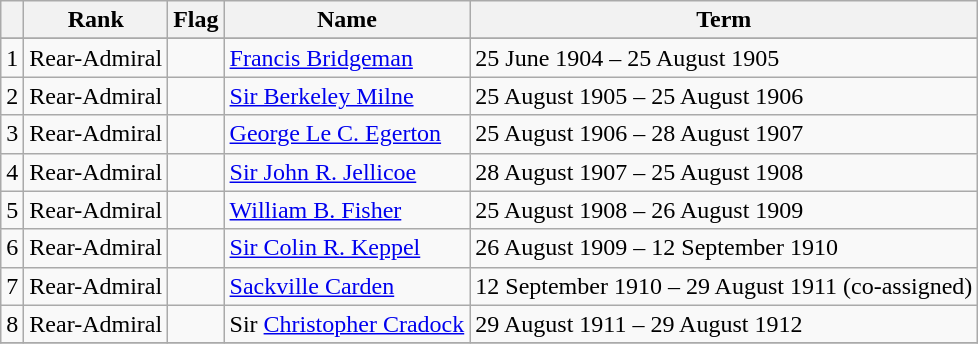<table class="wikitable">
<tr>
<th></th>
<th>Rank</th>
<th>Flag</th>
<th>Name</th>
<th>Term</th>
</tr>
<tr>
</tr>
<tr>
<td>1</td>
<td>Rear-Admiral</td>
<td></td>
<td><a href='#'>Francis Bridgeman</a></td>
<td>25 June 1904 – 25 August 1905</td>
</tr>
<tr>
<td>2</td>
<td>Rear-Admiral</td>
<td></td>
<td><a href='#'>Sir Berkeley Milne</a></td>
<td>25 August 1905 – 25 August 1906</td>
</tr>
<tr>
<td>3</td>
<td>Rear-Admiral</td>
<td></td>
<td><a href='#'>George Le C. Egerton</a></td>
<td>25 August 1906 – 28 August 1907</td>
</tr>
<tr>
<td>4</td>
<td>Rear-Admiral</td>
<td></td>
<td><a href='#'>Sir John R. Jellicoe</a></td>
<td>28 August 1907 – 25 August 1908</td>
</tr>
<tr>
<td>5</td>
<td>Rear-Admiral</td>
<td></td>
<td><a href='#'>William B. Fisher</a></td>
<td>25 August 1908 – 26 August 1909</td>
</tr>
<tr>
<td>6</td>
<td>Rear-Admiral</td>
<td></td>
<td><a href='#'>Sir Colin R. Keppel</a></td>
<td>26 August 1909 – 12 September 1910</td>
</tr>
<tr>
<td>7</td>
<td>Rear-Admiral</td>
<td></td>
<td><a href='#'>Sackville Carden</a></td>
<td>12 September 1910 – 29 August 1911 (co-assigned)</td>
</tr>
<tr>
<td>8</td>
<td>Rear-Admiral</td>
<td></td>
<td>Sir <a href='#'>Christopher Cradock</a></td>
<td>29 August 1911 – 29 August 1912</td>
</tr>
<tr>
</tr>
</table>
